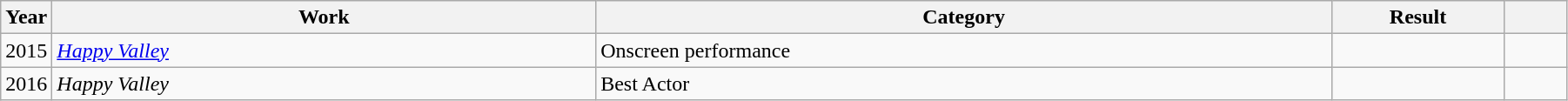<table style="width:95%;" class="wikitable sortable">
<tr>
<th style="width:3%;">Year</th>
<th>Work</th>
<th style="width:47%;">Category</th>
<th style="width:11%;">Result</th>
<th style="width:4%;" scope="col" class="unsortable"></th>
</tr>
<tr>
<td>2015</td>
<td><em><a href='#'>Happy Valley</a></em></td>
<td>Onscreen performance</td>
<td></td>
<td></td>
</tr>
<tr>
<td>2016</td>
<td><em>Happy Valley</em></td>
<td>Best Actor</td>
<td></td>
<td></td>
</tr>
</table>
